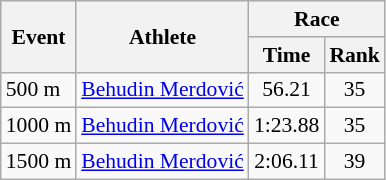<table class="wikitable" border="1" style="font-size:90%">
<tr>
<th rowspan=2>Event</th>
<th rowspan=2>Athlete</th>
<th colspan=2>Race</th>
</tr>
<tr>
<th>Time</th>
<th>Rank</th>
</tr>
<tr>
<td>500 m</td>
<td><a href='#'>Behudin Merdović</a></td>
<td align=center>56.21</td>
<td align=center>35</td>
</tr>
<tr>
<td>1000 m</td>
<td><a href='#'>Behudin Merdović</a></td>
<td align=center>1:23.88</td>
<td align=center>35</td>
</tr>
<tr>
<td>1500 m</td>
<td><a href='#'>Behudin Merdović</a></td>
<td align=center>2:06.11</td>
<td align=center>39</td>
</tr>
</table>
